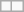<table class="wikitable" border="1">
<tr>
<td></td>
<td></td>
</tr>
</table>
